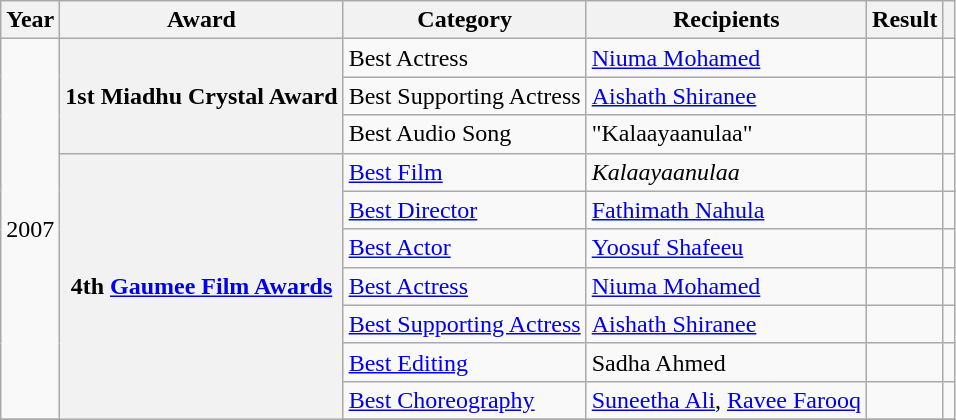<table class="wikitable plainrowheaders sortable">
<tr>
<th scope="col">Year</th>
<th scope="col">Award</th>
<th scope="col">Category</th>
<th scope="col">Recipients</th>
<th scope="col">Result</th>
<th scope="col" class="unsortable"></th>
</tr>
<tr>
<td rowspan="10">2007</td>
<th scope="row" rowspan="3">1st Miadhu Crystal Award</th>
<td>Best Actress</td>
<td><a href='#'>Niuma Mohamed</a></td>
<td></td>
<td style="text-align:center;"></td>
</tr>
<tr>
<td>Best Supporting Actress</td>
<td><a href='#'>Aishath Shiranee</a></td>
<td></td>
<td style="text-align:center;"></td>
</tr>
<tr>
<td>Best Audio Song</td>
<td>"Kalaayaanulaa"</td>
<td></td>
<td style="text-align:center;"></td>
</tr>
<tr>
<th scope="row" rowspan="11">4th <a href='#'>Gaumee Film Awards</a></th>
<td><a href='#'>Best Film</a></td>
<td><em>Kalaayaanulaa</em></td>
<td></td>
<td style="text-align:center;"></td>
</tr>
<tr>
<td><a href='#'>Best Director</a></td>
<td><a href='#'>Fathimath Nahula</a></td>
<td></td>
<td style="text-align:center;"></td>
</tr>
<tr>
<td><a href='#'>Best Actor</a></td>
<td><a href='#'>Yoosuf Shafeeu</a></td>
<td></td>
<td style="text-align:center;"></td>
</tr>
<tr>
<td><a href='#'>Best Actress</a></td>
<td><a href='#'>Niuma Mohamed</a></td>
<td></td>
<td style="text-align:center;"></td>
</tr>
<tr>
<td><a href='#'>Best Supporting Actress</a></td>
<td><a href='#'>Aishath Shiranee</a></td>
<td></td>
<td style="text-align:center;"></td>
</tr>
<tr>
<td><a href='#'>Best Editing</a></td>
<td>Sadha Ahmed</td>
<td></td>
<td style="text-align:center;"></td>
</tr>
<tr>
<td><a href='#'>Best Choreography</a></td>
<td><a href='#'>Suneetha Ali</a>, <a href='#'>Ravee Farooq</a></td>
<td></td>
<td style="text-align:center;"></td>
</tr>
<tr>
</tr>
</table>
